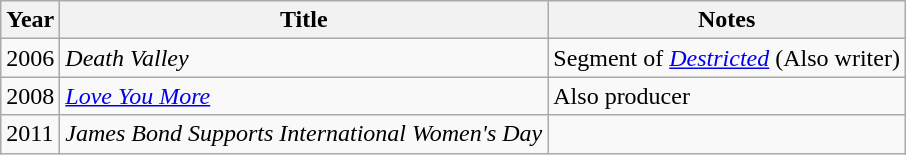<table class="wikitable">
<tr>
<th>Year</th>
<th>Title</th>
<th>Notes</th>
</tr>
<tr>
<td>2006</td>
<td><em>Death Valley</em></td>
<td>Segment of <em><a href='#'>Destricted</a></em> (Also writer)</td>
</tr>
<tr>
<td>2008</td>
<td><em><a href='#'>Love You More</a></em></td>
<td>Also producer</td>
</tr>
<tr>
<td>2011</td>
<td><em>James Bond Supports International Women's Day</em></td>
<td></td>
</tr>
</table>
